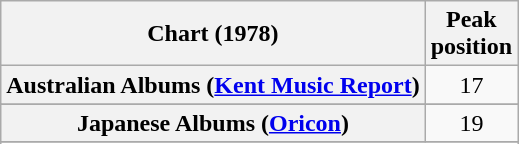<table class="wikitable sortable plainrowheaders">
<tr>
<th scope="col">Chart (1978)</th>
<th scope="col">Peak<br>position</th>
</tr>
<tr>
<th scope="row">Australian Albums (<a href='#'>Kent Music Report</a>)</th>
<td style = "text-align:center;">17</td>
</tr>
<tr>
</tr>
<tr>
<th scope="row">Japanese Albums (<a href='#'>Oricon</a>)</th>
<td style = "text-align:center;">19</td>
</tr>
<tr>
</tr>
<tr>
</tr>
</table>
